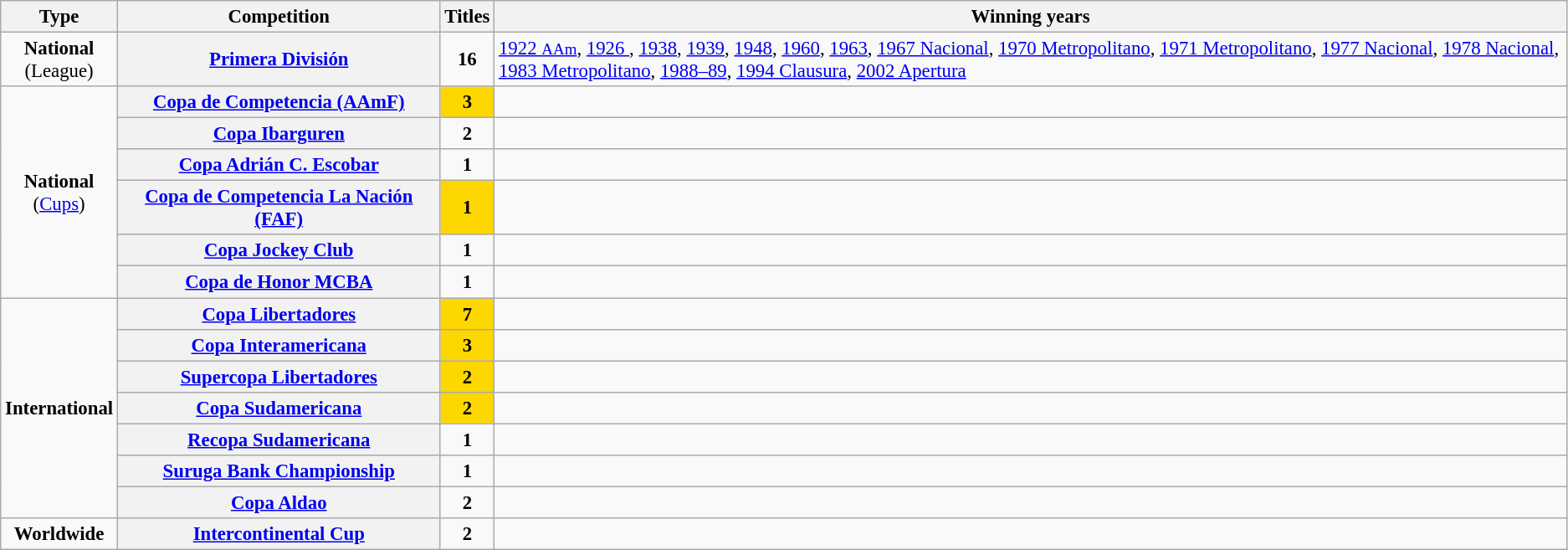<table class="wikitable plainrowheaders" style="font-size:95%; text-align:center;">
<tr>
<th>Type</th>
<th width=250px>Competition</th>
<th>Titles</th>
<th>Winning years</th>
</tr>
<tr>
<td><strong>National</strong><br>(League)</td>
<th scope=col><a href='#'>Primera División</a></th>
<td><strong>16</strong></td>
<td align=left><a href='#'>1922 <small>AAm</small></a>, <a href='#'>1926 </a>, <a href='#'>1938</a>, <a href='#'>1939</a>, <a href='#'>1948</a>, <a href='#'>1960</a>, <a href='#'>1963</a>, <a href='#'>1967 Nacional</a>, <a href='#'>1970 Metropolitano</a>, <a href='#'>1971 Metropolitano</a>, <a href='#'>1977 Nacional</a>, <a href='#'>1978 Nacional</a>, <a href='#'>1983 Metropolitano</a>, <a href='#'>1988–89</a>, <a href='#'>1994 Clausura</a>, <a href='#'>2002 Apertura</a></td>
</tr>
<tr>
<td rowspan="6"><strong>National</strong><br>(<a href='#'>Cups</a>)</td>
<th scope=col><a href='#'>Copa de Competencia (AAmF)</a></th>
<td bgcolor="gold"><strong>3</strong></td>
<td></td>
</tr>
<tr>
<th scope=col><a href='#'>Copa Ibarguren</a></th>
<td><strong>2</strong></td>
<td></td>
</tr>
<tr>
<th scope=col><a href='#'>Copa Adrián C. Escobar</a></th>
<td><strong>1</strong></td>
<td></td>
</tr>
<tr>
<th scope=col><a href='#'>Copa de Competencia La Nación (FAF)</a></th>
<td bgcolor="gold"><strong>1</strong></td>
<td></td>
</tr>
<tr>
<th scope=col><a href='#'>Copa Jockey Club</a></th>
<td><strong>1</strong></td>
<td></td>
</tr>
<tr>
<th scope=col><a href='#'>Copa de Honor MCBA</a></th>
<td><strong>1</strong></td>
<td></td>
</tr>
<tr>
<td rowspan="7"><strong>International</strong></td>
<th scope=col><a href='#'>Copa Libertadores</a> </th>
<td bgcolor="gold"><strong>7</strong></td>
<td></td>
</tr>
<tr>
<th scope=col><a href='#'>Copa Interamericana</a> </th>
<td bgcolor="gold"><strong>3</strong></td>
<td></td>
</tr>
<tr>
<th scope=col><a href='#'>Supercopa Libertadores</a> </th>
<td bgcolor="gold"><strong>2</strong></td>
<td></td>
</tr>
<tr>
<th scope=col><a href='#'>Copa Sudamericana</a> </th>
<td bgcolor="gold"><strong>2</strong></td>
<td></td>
</tr>
<tr>
<th scope=col><a href='#'>Recopa Sudamericana</a> </th>
<td><strong>1</strong></td>
<td></td>
</tr>
<tr>
<th scope=col><a href='#'>Suruga Bank Championship</a> </th>
<td><strong>1</strong></td>
<td></td>
</tr>
<tr>
<th scope=col><a href='#'>Copa Aldao</a> </th>
<td><strong>2</strong></td>
<td></td>
</tr>
<tr>
<td rowspan="1"><strong>Worldwide</strong></td>
<th scope=col><a href='#'>Intercontinental Cup</a> </th>
<td><strong>2</strong></td>
<td></td>
</tr>
</table>
